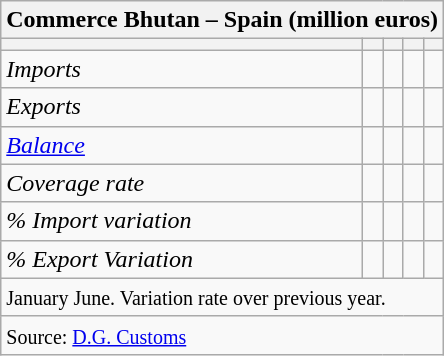<table class="wikitable">
<tr>
<th colspan=12>Commerce Bhutan – Spain (million euros)</th>
</tr>
<tr>
<th></th>
<th></th>
<th></th>
<th></th>
<th></th>
</tr>
<tr>
<td align="left"><em>Imports</em></td>
<td></td>
<td></td>
<td></td>
<td></td>
</tr>
<tr>
<td align="left"><em>Exports</em></td>
<td></td>
<td></td>
<td></td>
<td></td>
</tr>
<tr>
<td align="left"><em><a href='#'>Balance</a></em></td>
<td></td>
<td></td>
<td></td>
<td></td>
</tr>
<tr>
<td align="left"><em>Coverage rate</em></td>
<td></td>
<td></td>
<td></td>
<td></td>
</tr>
<tr>
<td align="left"><em>% Import variation</em></td>
<td></td>
<td></td>
<td></td>
<td></td>
</tr>
<tr>
<td align="left"><em>% Export Variation</em></td>
<td></td>
<td></td>
<td></td>
<td></td>
</tr>
<tr>
<td align="left" colspan=10><small>January June. Variation rate over previous year.</small></td>
</tr>
<tr>
<td align="left" colspan=10><small>Source: <a href='#'>D.G. Customs</a></small></td>
</tr>
</table>
